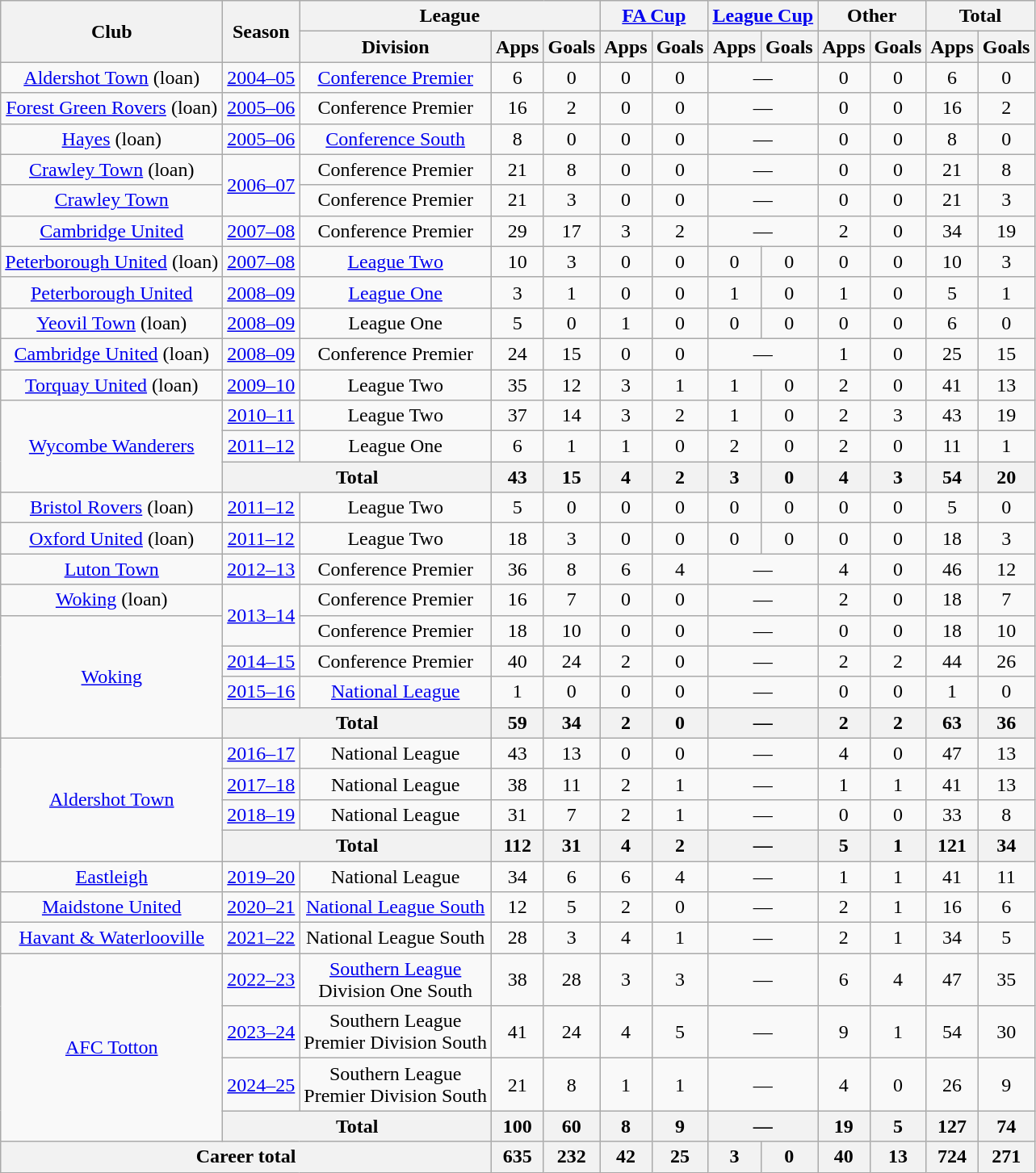<table class="wikitable" style="text-align: center">
<tr>
<th rowspan="2">Club</th>
<th rowspan="2">Season</th>
<th colspan="3">League</th>
<th colspan="2"><a href='#'>FA Cup</a></th>
<th colspan="2"><a href='#'>League Cup</a></th>
<th colspan="2">Other</th>
<th colspan="2">Total</th>
</tr>
<tr>
<th>Division</th>
<th>Apps</th>
<th>Goals</th>
<th>Apps</th>
<th>Goals</th>
<th>Apps</th>
<th>Goals</th>
<th>Apps</th>
<th>Goals</th>
<th>Apps</th>
<th>Goals</th>
</tr>
<tr>
<td><a href='#'>Aldershot Town</a> (loan)</td>
<td><a href='#'>2004–05</a></td>
<td><a href='#'>Conference Premier</a></td>
<td>6</td>
<td>0</td>
<td>0</td>
<td>0</td>
<td colspan="2">—</td>
<td>0</td>
<td>0</td>
<td>6</td>
<td>0</td>
</tr>
<tr>
<td><a href='#'>Forest Green Rovers</a> (loan)</td>
<td><a href='#'>2005–06</a></td>
<td>Conference Premier</td>
<td>16</td>
<td>2</td>
<td>0</td>
<td>0</td>
<td colspan="2">—</td>
<td>0</td>
<td>0</td>
<td>16</td>
<td>2</td>
</tr>
<tr>
<td><a href='#'>Hayes</a> (loan)</td>
<td><a href='#'>2005–06</a></td>
<td><a href='#'>Conference South</a></td>
<td>8</td>
<td>0</td>
<td>0</td>
<td>0</td>
<td colspan="2">—</td>
<td>0</td>
<td>0</td>
<td>8</td>
<td>0</td>
</tr>
<tr>
<td><a href='#'>Crawley Town</a> (loan)</td>
<td rowspan="2"><a href='#'>2006–07</a></td>
<td>Conference Premier</td>
<td>21</td>
<td>8</td>
<td>0</td>
<td>0</td>
<td colspan="2">—</td>
<td>0</td>
<td>0</td>
<td>21</td>
<td>8</td>
</tr>
<tr>
<td><a href='#'>Crawley Town</a></td>
<td>Conference Premier</td>
<td>21</td>
<td>3</td>
<td>0</td>
<td>0</td>
<td colspan="2">—</td>
<td>0</td>
<td>0</td>
<td>21</td>
<td>3</td>
</tr>
<tr>
<td><a href='#'>Cambridge United</a></td>
<td><a href='#'>2007–08</a></td>
<td>Conference Premier</td>
<td>29</td>
<td>17</td>
<td>3</td>
<td>2</td>
<td colspan="2">—</td>
<td>2</td>
<td>0</td>
<td>34</td>
<td>19</td>
</tr>
<tr>
<td><a href='#'>Peterborough United</a> (loan)</td>
<td><a href='#'>2007–08</a></td>
<td><a href='#'>League Two</a></td>
<td>10</td>
<td>3</td>
<td>0</td>
<td>0</td>
<td>0</td>
<td>0</td>
<td>0</td>
<td>0</td>
<td>10</td>
<td>3</td>
</tr>
<tr>
<td><a href='#'>Peterborough United</a></td>
<td><a href='#'>2008–09</a></td>
<td><a href='#'>League One</a></td>
<td>3</td>
<td>1</td>
<td>0</td>
<td>0</td>
<td>1</td>
<td>0</td>
<td>1</td>
<td>0</td>
<td>5</td>
<td>1</td>
</tr>
<tr>
<td><a href='#'>Yeovil Town</a> (loan)</td>
<td><a href='#'>2008–09</a></td>
<td>League One</td>
<td>5</td>
<td>0</td>
<td>1</td>
<td>0</td>
<td>0</td>
<td>0</td>
<td>0</td>
<td>0</td>
<td>6</td>
<td>0</td>
</tr>
<tr>
<td><a href='#'>Cambridge United</a> (loan)</td>
<td><a href='#'>2008–09</a></td>
<td>Conference Premier</td>
<td>24</td>
<td>15</td>
<td>0</td>
<td>0</td>
<td colspan="2">—</td>
<td>1</td>
<td>0</td>
<td>25</td>
<td>15</td>
</tr>
<tr>
<td><a href='#'>Torquay United</a> (loan)</td>
<td><a href='#'>2009–10</a></td>
<td>League Two</td>
<td>35</td>
<td>12</td>
<td>3</td>
<td>1</td>
<td>1</td>
<td>0</td>
<td>2</td>
<td>0</td>
<td>41</td>
<td>13</td>
</tr>
<tr>
<td rowspan="3"><a href='#'>Wycombe Wanderers</a></td>
<td><a href='#'>2010–11</a></td>
<td>League Two</td>
<td>37</td>
<td>14</td>
<td>3</td>
<td>2</td>
<td>1</td>
<td>0</td>
<td>2</td>
<td>3</td>
<td>43</td>
<td>19</td>
</tr>
<tr>
<td><a href='#'>2011–12</a></td>
<td>League One</td>
<td>6</td>
<td>1</td>
<td>1</td>
<td>0</td>
<td>2</td>
<td>0</td>
<td>2</td>
<td>0</td>
<td>11</td>
<td>1</td>
</tr>
<tr>
<th colspan="2">Total</th>
<th>43</th>
<th>15</th>
<th>4</th>
<th>2</th>
<th>3</th>
<th>0</th>
<th>4</th>
<th>3</th>
<th>54</th>
<th>20</th>
</tr>
<tr>
<td><a href='#'>Bristol Rovers</a> (loan)</td>
<td><a href='#'>2011–12</a></td>
<td>League Two</td>
<td>5</td>
<td>0</td>
<td>0</td>
<td>0</td>
<td>0</td>
<td>0</td>
<td>0</td>
<td>0</td>
<td>5</td>
<td>0</td>
</tr>
<tr>
<td><a href='#'>Oxford United</a> (loan)</td>
<td><a href='#'>2011–12</a></td>
<td>League Two</td>
<td>18</td>
<td>3</td>
<td>0</td>
<td>0</td>
<td>0</td>
<td>0</td>
<td>0</td>
<td>0</td>
<td>18</td>
<td>3</td>
</tr>
<tr>
<td><a href='#'>Luton Town</a></td>
<td><a href='#'>2012–13</a></td>
<td>Conference Premier</td>
<td>36</td>
<td>8</td>
<td>6</td>
<td>4</td>
<td colspan="2">—</td>
<td>4</td>
<td>0</td>
<td>46</td>
<td>12</td>
</tr>
<tr>
<td><a href='#'>Woking</a> (loan)</td>
<td rowspan="2"><a href='#'>2013–14</a></td>
<td>Conference Premier</td>
<td>16</td>
<td>7</td>
<td>0</td>
<td>0</td>
<td colspan="2">—</td>
<td>2</td>
<td>0</td>
<td>18</td>
<td>7</td>
</tr>
<tr>
<td rowspan="4"><a href='#'>Woking</a></td>
<td>Conference Premier</td>
<td>18</td>
<td>10</td>
<td>0</td>
<td>0</td>
<td colspan="2">—</td>
<td>0</td>
<td>0</td>
<td>18</td>
<td>10</td>
</tr>
<tr>
<td><a href='#'>2014–15</a></td>
<td>Conference Premier</td>
<td>40</td>
<td>24</td>
<td>2</td>
<td>0</td>
<td colspan="2">—</td>
<td>2</td>
<td>2</td>
<td>44</td>
<td>26</td>
</tr>
<tr>
<td><a href='#'>2015–16</a></td>
<td><a href='#'>National League</a></td>
<td>1</td>
<td>0</td>
<td>0</td>
<td>0</td>
<td colspan="2">—</td>
<td>0</td>
<td>0</td>
<td>1</td>
<td>0</td>
</tr>
<tr>
<th colspan="2">Total</th>
<th>59</th>
<th>34</th>
<th>2</th>
<th>0</th>
<th colspan="2">—</th>
<th>2</th>
<th>2</th>
<th>63</th>
<th>36</th>
</tr>
<tr>
<td rowspan="4"><a href='#'>Aldershot Town</a></td>
<td><a href='#'>2016–17</a></td>
<td>National League</td>
<td>43</td>
<td>13</td>
<td>0</td>
<td>0</td>
<td colspan="2">—</td>
<td>4</td>
<td>0</td>
<td>47</td>
<td>13</td>
</tr>
<tr>
<td><a href='#'>2017–18</a></td>
<td>National League</td>
<td>38</td>
<td>11</td>
<td>2</td>
<td>1</td>
<td colspan="2">—</td>
<td>1</td>
<td>1</td>
<td>41</td>
<td>13</td>
</tr>
<tr>
<td><a href='#'>2018–19</a></td>
<td>National League</td>
<td>31</td>
<td>7</td>
<td>2</td>
<td>1</td>
<td colspan="2">—</td>
<td>0</td>
<td>0</td>
<td>33</td>
<td>8</td>
</tr>
<tr>
<th colspan="2">Total</th>
<th>112</th>
<th>31</th>
<th>4</th>
<th>2</th>
<th colspan="2">—</th>
<th>5</th>
<th>1</th>
<th>121</th>
<th>34</th>
</tr>
<tr>
<td><a href='#'>Eastleigh</a></td>
<td><a href='#'>2019–20</a></td>
<td>National League</td>
<td>34</td>
<td>6</td>
<td>6</td>
<td>4</td>
<td colspan="2">—</td>
<td>1</td>
<td>1</td>
<td>41</td>
<td>11</td>
</tr>
<tr>
<td><a href='#'>Maidstone United</a></td>
<td><a href='#'>2020–21</a></td>
<td><a href='#'>National League South</a></td>
<td>12</td>
<td>5</td>
<td>2</td>
<td>0</td>
<td colspan="2">—</td>
<td>2</td>
<td>1</td>
<td>16</td>
<td>6</td>
</tr>
<tr>
<td><a href='#'>Havant & Waterlooville</a></td>
<td><a href='#'>2021–22</a></td>
<td>National League South</td>
<td>28</td>
<td>3</td>
<td>4</td>
<td>1</td>
<td colspan="2">—</td>
<td>2</td>
<td>1</td>
<td>34</td>
<td>5</td>
</tr>
<tr>
<td rowspan="4"><a href='#'>AFC Totton</a></td>
<td><a href='#'>2022–23</a></td>
<td><a href='#'>Southern League</a><br>Division One South</td>
<td>38</td>
<td>28</td>
<td>3</td>
<td>3</td>
<td colspan="2">—</td>
<td>6</td>
<td>4</td>
<td>47</td>
<td>35</td>
</tr>
<tr>
<td><a href='#'>2023–24</a></td>
<td>Southern League<br>Premier Division South</td>
<td>41</td>
<td>24</td>
<td>4</td>
<td>5</td>
<td colspan="2">—</td>
<td>9</td>
<td>1</td>
<td>54</td>
<td>30</td>
</tr>
<tr>
<td><a href='#'>2024–25</a></td>
<td>Southern League<br>Premier Division South</td>
<td>21</td>
<td>8</td>
<td>1</td>
<td>1</td>
<td colspan="2">—</td>
<td>4</td>
<td>0</td>
<td>26</td>
<td>9</td>
</tr>
<tr>
<th colspan="2">Total</th>
<th>100</th>
<th>60</th>
<th>8</th>
<th>9</th>
<th colspan="2">—</th>
<th>19</th>
<th>5</th>
<th>127</th>
<th>74</th>
</tr>
<tr>
<th colspan="3">Career total</th>
<th>635</th>
<th>232</th>
<th>42</th>
<th>25</th>
<th>3</th>
<th>0</th>
<th>40</th>
<th>13</th>
<th>724</th>
<th>271</th>
</tr>
</table>
